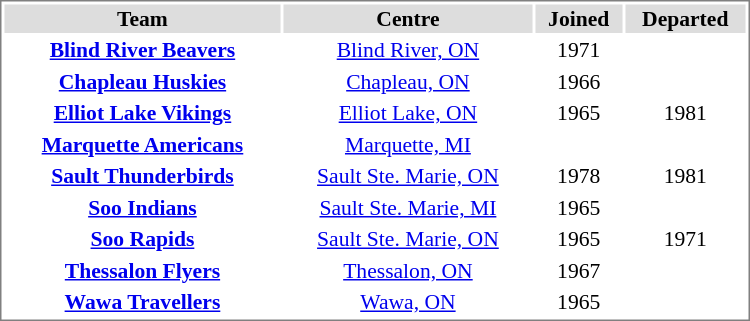<table cellpadding="0">
<tr align="left" style="vertical-align: top">
<td></td>
<td><br><table cellpadding="1" width="500px" style="font-size: 90%; border: 1px solid gray;">
<tr align="center"  bgcolor="#dddddd">
<td><strong>Team</strong></td>
<td><strong>Centre</strong></td>
<td><strong>Joined</strong></td>
<td><strong>Departed</strong></td>
</tr>
<tr align="center">
<td><strong><a href='#'>Blind River Beavers</a></strong></td>
<td><a href='#'>Blind River, ON</a></td>
<td>1971</td>
<td></td>
</tr>
<tr align="center">
<td><strong><a href='#'>Chapleau Huskies</a></strong></td>
<td><a href='#'>Chapleau, ON</a></td>
<td>1966</td>
<td></td>
</tr>
<tr align="center">
<td><strong><a href='#'>Elliot Lake Vikings</a></strong></td>
<td><a href='#'>Elliot Lake, ON</a></td>
<td>1965</td>
<td>1981</td>
</tr>
<tr align="center">
<td><strong><a href='#'>Marquette Americans</a></strong></td>
<td><a href='#'>Marquette, MI</a></td>
<td></td>
<td></td>
</tr>
<tr align="center">
<td><strong><a href='#'>Sault Thunderbirds</a></strong></td>
<td><a href='#'>Sault Ste. Marie, ON</a></td>
<td>1978</td>
<td>1981</td>
</tr>
<tr align="center">
<td><strong><a href='#'>Soo Indians</a></strong></td>
<td><a href='#'>Sault Ste. Marie, MI</a></td>
<td>1965</td>
<td></td>
</tr>
<tr align="center">
<td><strong><a href='#'>Soo Rapids</a></strong></td>
<td><a href='#'>Sault Ste. Marie, ON</a></td>
<td>1965</td>
<td>1971</td>
</tr>
<tr align="center">
<td><strong><a href='#'>Thessalon Flyers</a></strong></td>
<td><a href='#'>Thessalon, ON</a></td>
<td>1967</td>
<td></td>
</tr>
<tr align="center">
<td><strong><a href='#'>Wawa Travellers</a></strong></td>
<td><a href='#'>Wawa, ON</a></td>
<td>1965</td>
<td></td>
</tr>
</table>
</td>
</tr>
</table>
